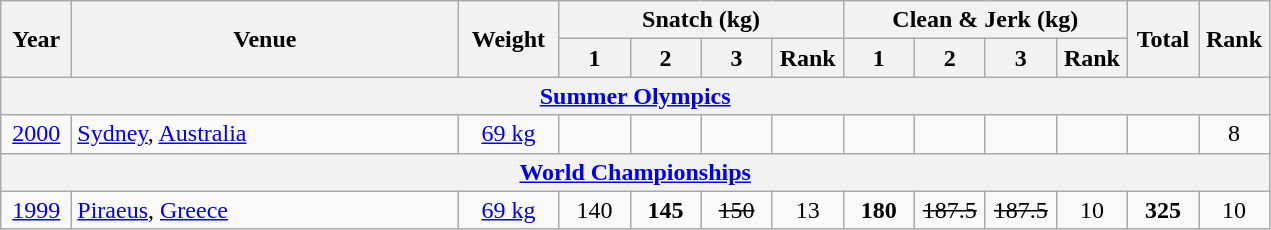<table class = "wikitable" style="text-align:center;">
<tr>
<th rowspan=2 width=40>Year</th>
<th rowspan=2 width=250>Venue</th>
<th rowspan=2 width=60>Weight</th>
<th colspan=4>Snatch (kg)</th>
<th colspan=4>Clean & Jerk (kg)</th>
<th rowspan=2 width=40>Total</th>
<th rowspan=2 width=40>Rank</th>
</tr>
<tr>
<th width=40>1</th>
<th width=40>2</th>
<th width=40>3</th>
<th width=40>Rank</th>
<th width=40>1</th>
<th width=40>2</th>
<th width=40>3</th>
<th width=40>Rank</th>
</tr>
<tr>
<th colspan=13><a href='#'>Summer Olympics</a></th>
</tr>
<tr>
<td><a href='#'>2000</a></td>
<td align=left> <a href='#'>Sydney</a>, <a href='#'>Australia</a></td>
<td><a href='#'>69 kg</a></td>
<td></td>
<td></td>
<td></td>
<td></td>
<td></td>
<td></td>
<td></td>
<td></td>
<td></td>
<td>8</td>
</tr>
<tr>
<th colspan=13><a href='#'>World Championships</a></th>
</tr>
<tr>
<td><a href='#'>1999</a></td>
<td align=left> <a href='#'>Piraeus</a>, <a href='#'>Greece</a></td>
<td><a href='#'>69 kg</a></td>
<td>140</td>
<td><strong>145</strong></td>
<td><s>150</s></td>
<td>13</td>
<td><strong>180</strong></td>
<td><s>187.5</s></td>
<td><s>187.5</s></td>
<td>10</td>
<td><strong>325</strong></td>
<td>10</td>
</tr>
</table>
